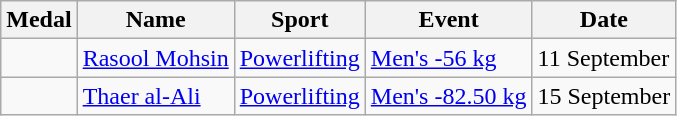<table class="wikitable">
<tr>
<th>Medal</th>
<th>Name</th>
<th>Sport</th>
<th>Event</th>
<th>Date</th>
</tr>
<tr>
<td></td>
<td><a href='#'>Rasool Mohsin</a></td>
<td><a href='#'>Powerlifting</a></td>
<td><a href='#'>Men's -56 kg</a></td>
<td>11 September</td>
</tr>
<tr>
<td></td>
<td><a href='#'>Thaer al-Ali</a></td>
<td><a href='#'>Powerlifting</a></td>
<td><a href='#'>Men's -82.50 kg</a></td>
<td>15 September</td>
</tr>
</table>
